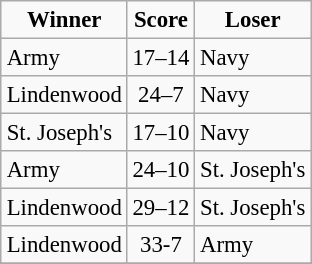<table class="wikitable" style="margin:0.5em auto; font-size:95%">
<tr>
<td align="center"><strong>Winner</strong></td>
<td align="center"><strong>Score</strong></td>
<td align="center"><strong>Loser</strong></td>
</tr>
<tr>
<td>Army</td>
<td align="center">17–14</td>
<td>Navy</td>
</tr>
<tr>
<td>Lindenwood</td>
<td align="center">24–7</td>
<td>Navy</td>
</tr>
<tr>
<td>St. Joseph's</td>
<td align="center">17–10</td>
<td>Navy</td>
</tr>
<tr>
<td>Army</td>
<td align="center">24–10</td>
<td>St. Joseph's</td>
</tr>
<tr>
<td>Lindenwood</td>
<td align="center">29–12</td>
<td>St. Joseph's</td>
</tr>
<tr>
<td>Lindenwood</td>
<td align="center">33-7</td>
<td>Army</td>
</tr>
<tr>
</tr>
</table>
